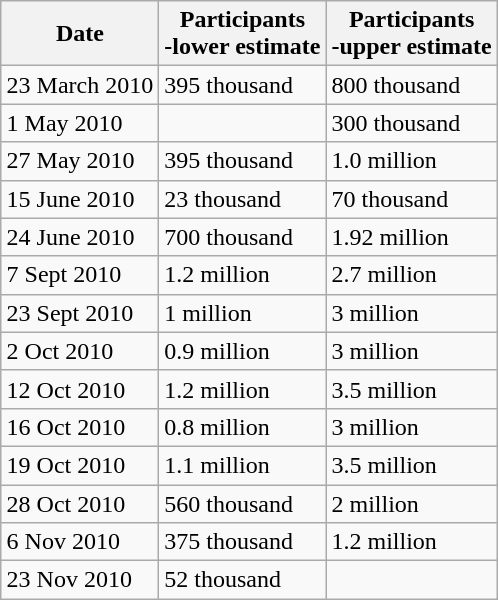<table class="wikitable" width:100% style="float:right; margin:10px">
<tr>
<th>Date</th>
<th>Participants<br>-lower estimate</th>
<th>Participants<br>-upper estimate</th>
</tr>
<tr>
<td>23 March 2010</td>
<td>395 thousand</td>
<td>800 thousand</td>
</tr>
<tr>
<td>1 May 2010</td>
<td></td>
<td>300 thousand</td>
</tr>
<tr>
<td>27 May 2010</td>
<td>395 thousand</td>
<td>1.0 million</td>
</tr>
<tr>
<td>15 June 2010</td>
<td>23 thousand</td>
<td>70 thousand</td>
</tr>
<tr>
<td>24 June 2010</td>
<td>700 thousand</td>
<td>1.92 million</td>
</tr>
<tr>
<td>7 Sept 2010</td>
<td>1.2 million</td>
<td>2.7 million</td>
</tr>
<tr>
<td>23 Sept 2010</td>
<td>1 million</td>
<td>3 million</td>
</tr>
<tr>
<td>2 Oct 2010</td>
<td>0.9 million</td>
<td>3 million</td>
</tr>
<tr>
<td>12 Oct 2010</td>
<td>1.2 million</td>
<td>3.5 million</td>
</tr>
<tr>
<td>16 Oct 2010</td>
<td>0.8 million</td>
<td>3 million</td>
</tr>
<tr>
<td>19 Oct 2010</td>
<td>1.1 million</td>
<td>3.5 million</td>
</tr>
<tr>
<td>28 Oct 2010</td>
<td>560 thousand</td>
<td>2 million</td>
</tr>
<tr>
<td>6 Nov 2010</td>
<td>375 thousand</td>
<td>1.2 million</td>
</tr>
<tr>
<td>23 Nov 2010</td>
<td>52 thousand</td>
<td></td>
</tr>
</table>
